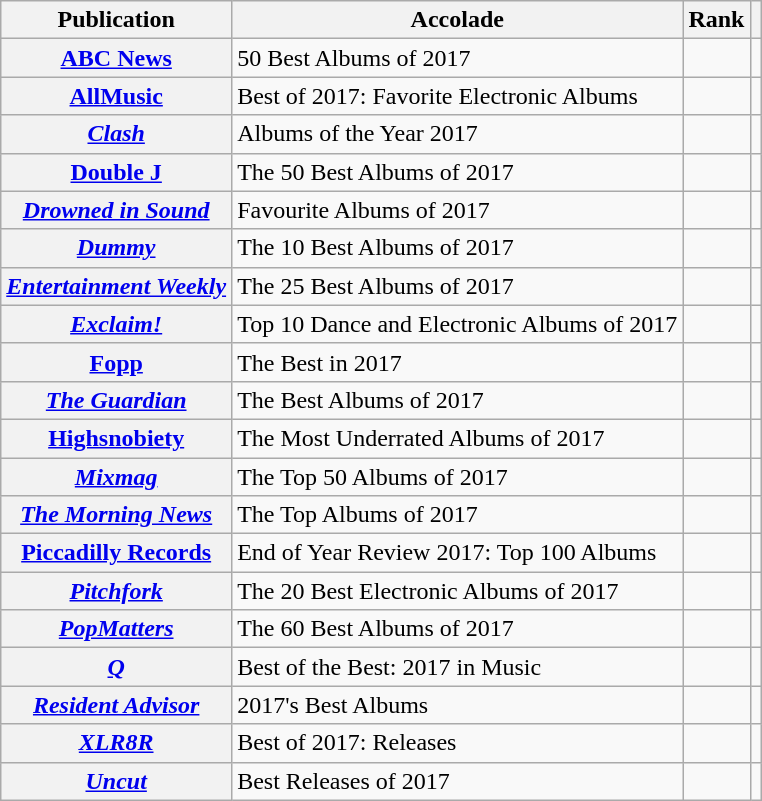<table class="sortable wikitable plainrowheaders">
<tr>
<th>Publication</th>
<th>Accolade</th>
<th>Rank</th>
<th class="unsortable"></th>
</tr>
<tr>
<th scope="row"><a href='#'>ABC News</a></th>
<td>50 Best Albums of 2017</td>
<td></td>
<td></td>
</tr>
<tr>
<th scope="row"><a href='#'>AllMusic</a></th>
<td>Best of 2017: Favorite Electronic Albums</td>
<td></td>
<td></td>
</tr>
<tr>
<th scope="row"><em><a href='#'>Clash</a></em></th>
<td>Albums of the Year 2017</td>
<td></td>
<td></td>
</tr>
<tr>
<th scope="row"><a href='#'>Double J</a></th>
<td>The 50 Best Albums of 2017</td>
<td></td>
<td></td>
</tr>
<tr>
<th scope="row"><em><a href='#'>Drowned in Sound</a></em></th>
<td>Favourite Albums of 2017</td>
<td></td>
<td></td>
</tr>
<tr>
<th scope="row"><em><a href='#'>Dummy</a></em></th>
<td>The 10 Best Albums of 2017</td>
<td></td>
<td></td>
</tr>
<tr>
<th scope="row"><em><a href='#'>Entertainment Weekly</a></em></th>
<td>The 25 Best Albums of 2017</td>
<td></td>
<td></td>
</tr>
<tr>
<th scope="row"><em><a href='#'>Exclaim!</a></em></th>
<td>Top 10 Dance and Electronic Albums of 2017</td>
<td></td>
<td></td>
</tr>
<tr>
<th scope="row"><a href='#'>Fopp</a></th>
<td>The Best in 2017</td>
<td></td>
<td></td>
</tr>
<tr>
<th scope="row"><em><a href='#'>The Guardian</a></em></th>
<td>The Best Albums of 2017</td>
<td></td>
<td></td>
</tr>
<tr>
<th scope="row"><a href='#'>Highsnobiety</a></th>
<td>The Most Underrated Albums of 2017</td>
<td></td>
<td></td>
</tr>
<tr>
<th scope="row"><em><a href='#'>Mixmag</a></em></th>
<td>The Top 50 Albums of 2017</td>
<td></td>
<td></td>
</tr>
<tr>
<th scope="row"><em><a href='#'>The Morning News</a></em></th>
<td>The Top Albums of 2017</td>
<td></td>
<td></td>
</tr>
<tr>
<th scope="row"><a href='#'>Piccadilly Records</a></th>
<td>End of Year Review 2017: Top 100 Albums</td>
<td></td>
<td></td>
</tr>
<tr>
<th scope="row"><em><a href='#'>Pitchfork</a></em></th>
<td>The 20 Best Electronic Albums of 2017</td>
<td></td>
<td></td>
</tr>
<tr>
<th scope="row"><em><a href='#'>PopMatters</a></em></th>
<td>The 60 Best Albums of 2017</td>
<td></td>
<td></td>
</tr>
<tr>
<th scope="row"><em><a href='#'>Q</a></em></th>
<td>Best of the Best: 2017 in Music</td>
<td></td>
<td></td>
</tr>
<tr>
<th scope="row"><em><a href='#'>Resident Advisor</a></em></th>
<td>2017's Best Albums</td>
<td></td>
<td></td>
</tr>
<tr>
<th scope="row"><em><a href='#'>XLR8R</a></em></th>
<td>Best of 2017: Releases</td>
<td></td>
<td></td>
</tr>
<tr>
<th scope="row"><em><a href='#'>Uncut</a></em></th>
<td>Best Releases of 2017</td>
<td></td>
<td></td>
</tr>
</table>
